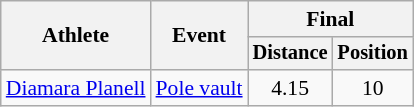<table class=wikitable style="font-size:90%">
<tr>
<th rowspan="2">Athlete</th>
<th rowspan="2">Event</th>
<th colspan="2">Final</th>
</tr>
<tr style="font-size:95%">
<th>Distance</th>
<th>Position</th>
</tr>
<tr align=center>
<td align=left><a href='#'>Diamara Planell</a></td>
<td align=left><a href='#'>Pole vault</a></td>
<td>4.15</td>
<td>10</td>
</tr>
</table>
